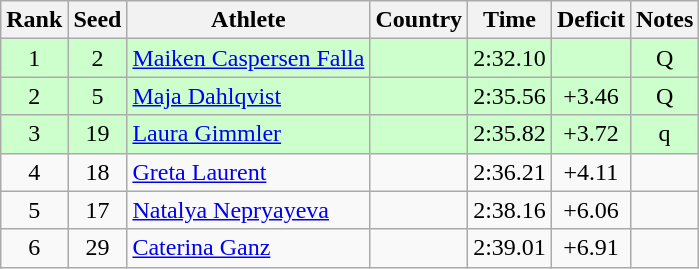<table class="wikitable sortable" style="text-align:center">
<tr>
<th>Rank</th>
<th>Seed</th>
<th>Athlete</th>
<th>Country</th>
<th>Time</th>
<th>Deficit</th>
<th>Notes</th>
</tr>
<tr bgcolor=ccffcc>
<td>1</td>
<td>2</td>
<td align=left><a href='#'>Maiken Caspersen Falla</a></td>
<td align=left></td>
<td>2:32.10</td>
<td></td>
<td>Q</td>
</tr>
<tr bgcolor=ccffcc>
<td>2</td>
<td>5</td>
<td align=left><a href='#'>Maja Dahlqvist</a></td>
<td align=left></td>
<td>2:35.56</td>
<td>+3.46</td>
<td>Q</td>
</tr>
<tr bgcolor=ccffcc>
<td>3</td>
<td>19</td>
<td align=left><a href='#'>Laura Gimmler</a></td>
<td align=left></td>
<td>2:35.82</td>
<td>+3.72</td>
<td>q</td>
</tr>
<tr>
<td>4</td>
<td>18</td>
<td align=left><a href='#'>Greta Laurent</a></td>
<td align=left></td>
<td>2:36.21</td>
<td>+4.11</td>
<td></td>
</tr>
<tr>
<td>5</td>
<td>17</td>
<td align=left><a href='#'>Natalya Nepryayeva</a></td>
<td align=left></td>
<td>2:38.16</td>
<td>+6.06</td>
<td></td>
</tr>
<tr>
<td>6</td>
<td>29</td>
<td align=left><a href='#'>Caterina Ganz</a></td>
<td align=left></td>
<td>2:39.01</td>
<td>+6.91</td>
<td></td>
</tr>
</table>
